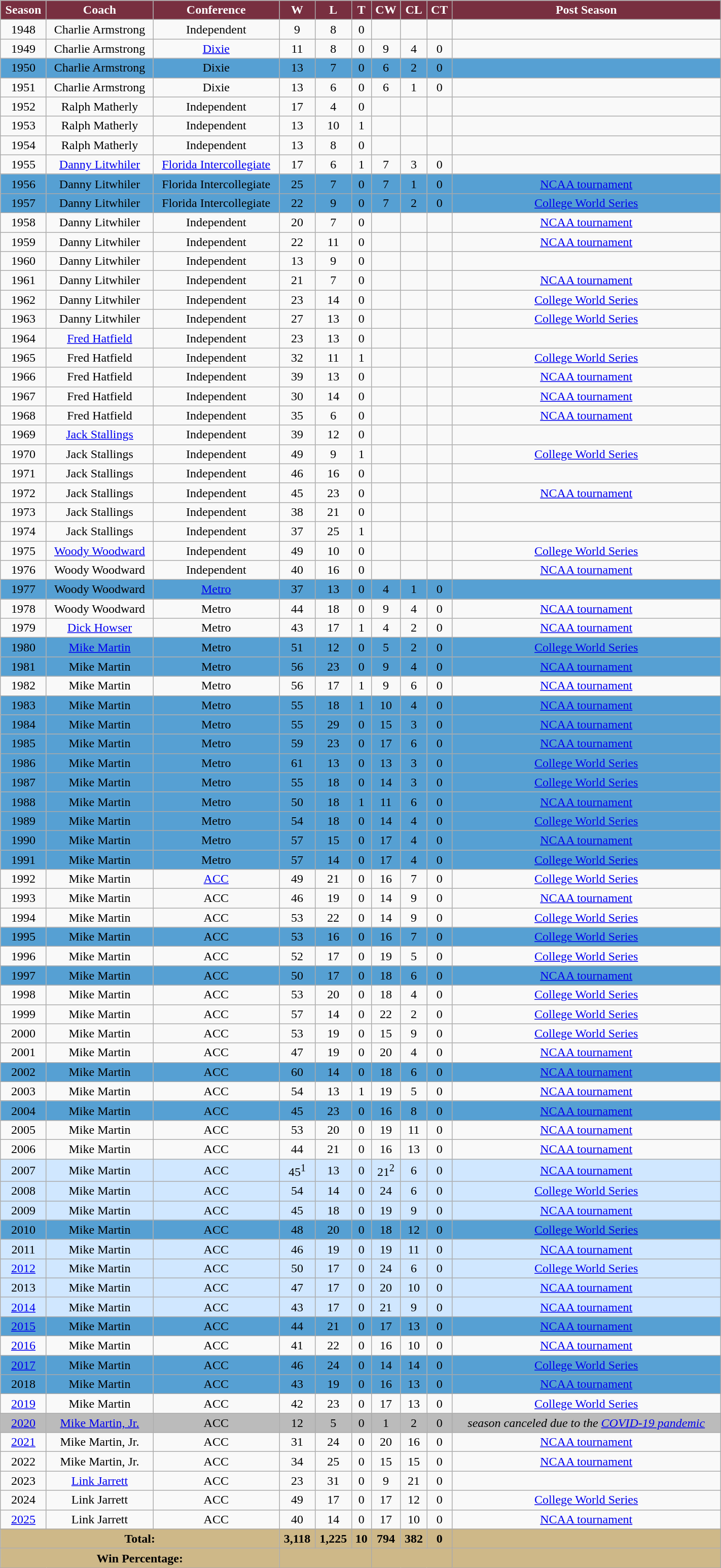<table cellpadding="1" style="width:75%;" class="wikitable collapsible collapsed">
<tr>
<th style="background:#782F40; color:white;">Season</th>
<th style="background:#782F40; color:white;">Coach</th>
<th style="background:#782F40; color:white;">Conference</th>
<th style="background:#782F40; color:white;">W</th>
<th style="background:#782F40; color:white;">L</th>
<th style="background:#782F40; color:white;">T</th>
<th style="background:#782F40; color:white;">CW</th>
<th style="background:#782F40; color:white;">CL</th>
<th style="background:#782F40; color:white;">CT</th>
<th style="background:#782F40; color:white;">Post Season</th>
</tr>
<tr style="text-align:center;">
<td>1948</td>
<td>Charlie Armstrong</td>
<td>Independent</td>
<td>9</td>
<td>8</td>
<td>0</td>
<td> </td>
<td> </td>
<td> </td>
<td> </td>
</tr>
<tr style="text-align:center;">
<td>1949</td>
<td>Charlie Armstrong</td>
<td><a href='#'>Dixie</a></td>
<td>11</td>
<td>8</td>
<td>0</td>
<td>9</td>
<td>4</td>
<td>0</td>
<td> </td>
</tr>
<tr style="text-align:center; background:#56A0D3;">
<td>1950</td>
<td>Charlie Armstrong</td>
<td>Dixie</td>
<td>13</td>
<td>7</td>
<td>0</td>
<td>6</td>
<td>2</td>
<td>0</td>
<td> </td>
</tr>
<tr style="text-align:center;">
<td>1951</td>
<td>Charlie Armstrong</td>
<td>Dixie</td>
<td>13</td>
<td>6</td>
<td>0</td>
<td>6</td>
<td>1</td>
<td>0</td>
<td> </td>
</tr>
<tr style="text-align:center;">
<td>1952</td>
<td>Ralph Matherly</td>
<td>Independent</td>
<td>17</td>
<td>4</td>
<td>0</td>
<td> </td>
<td> </td>
<td> </td>
<td> </td>
</tr>
<tr style="text-align:center;">
<td>1953</td>
<td>Ralph Matherly</td>
<td>Independent</td>
<td>13</td>
<td>10</td>
<td>1</td>
<td> </td>
<td> </td>
<td> </td>
<td> </td>
</tr>
<tr style="text-align:center;">
<td>1954</td>
<td>Ralph Matherly</td>
<td>Independent</td>
<td>13</td>
<td>8</td>
<td>0</td>
<td> </td>
<td> </td>
<td> </td>
<td> </td>
</tr>
<tr style="text-align:center;">
<td>1955</td>
<td><a href='#'>Danny Litwhiler</a></td>
<td><a href='#'>Florida Intercollegiate</a></td>
<td>17</td>
<td>6</td>
<td>1</td>
<td>7</td>
<td>3</td>
<td>0</td>
<td> </td>
</tr>
<tr style="text-align:center; background:#56A0D3;">
<td>1956</td>
<td>Danny Litwhiler</td>
<td>Florida Intercollegiate</td>
<td>25</td>
<td>7</td>
<td>0</td>
<td>7</td>
<td>1</td>
<td>0</td>
<td><a href='#'>NCAA tournament</a></td>
</tr>
<tr style="text-align:center; background:#56A0D3;">
<td>1957</td>
<td>Danny Litwhiler</td>
<td>Florida Intercollegiate</td>
<td>22</td>
<td>9</td>
<td>0</td>
<td>7</td>
<td>2</td>
<td>0</td>
<td><a href='#'>College World Series</a></td>
</tr>
<tr style="text-align:center;">
<td>1958</td>
<td>Danny Litwhiler</td>
<td>Independent</td>
<td>20</td>
<td>7</td>
<td>0</td>
<td> </td>
<td> </td>
<td> </td>
<td><a href='#'>NCAA tournament</a></td>
</tr>
<tr style="text-align:center;">
<td>1959</td>
<td>Danny Litwhiler</td>
<td>Independent</td>
<td>22</td>
<td>11</td>
<td>0</td>
<td> </td>
<td> </td>
<td> </td>
<td><a href='#'>NCAA tournament</a></td>
</tr>
<tr style="text-align:center;">
<td>1960</td>
<td>Danny Litwhiler</td>
<td>Independent</td>
<td>13</td>
<td>9</td>
<td>0</td>
<td> </td>
<td> </td>
<td> </td>
<td> </td>
</tr>
<tr style="text-align:center;">
<td>1961</td>
<td>Danny Litwhiler</td>
<td>Independent</td>
<td>21</td>
<td>7</td>
<td>0</td>
<td> </td>
<td> </td>
<td> </td>
<td><a href='#'>NCAA tournament</a></td>
</tr>
<tr style="text-align:center;">
<td>1962</td>
<td>Danny Litwhiler</td>
<td>Independent</td>
<td>23</td>
<td>14</td>
<td>0</td>
<td> </td>
<td> </td>
<td> </td>
<td><a href='#'>College World Series</a></td>
</tr>
<tr style="text-align:center;">
<td>1963</td>
<td>Danny Litwhiler</td>
<td>Independent</td>
<td>27</td>
<td>13</td>
<td>0</td>
<td> </td>
<td> </td>
<td> </td>
<td><a href='#'>College World Series</a></td>
</tr>
<tr style="text-align:center;">
<td>1964</td>
<td><a href='#'>Fred Hatfield</a></td>
<td>Independent</td>
<td>23</td>
<td>13</td>
<td>0</td>
<td> </td>
<td> </td>
<td> </td>
<td> </td>
</tr>
<tr style="text-align:center;">
<td>1965</td>
<td>Fred Hatfield</td>
<td>Independent</td>
<td>32</td>
<td>11</td>
<td>1</td>
<td> </td>
<td> </td>
<td> </td>
<td><a href='#'>College World Series</a></td>
</tr>
<tr style="text-align:center;">
<td>1966</td>
<td>Fred Hatfield</td>
<td>Independent</td>
<td>39</td>
<td>13</td>
<td>0</td>
<td> </td>
<td> </td>
<td> </td>
<td><a href='#'>NCAA tournament</a></td>
</tr>
<tr style="text-align:center;">
<td>1967</td>
<td>Fred Hatfield</td>
<td>Independent</td>
<td>30</td>
<td>14</td>
<td>0</td>
<td> </td>
<td> </td>
<td> </td>
<td><a href='#'>NCAA tournament</a></td>
</tr>
<tr style="text-align:center;">
<td>1968</td>
<td>Fred Hatfield</td>
<td>Independent</td>
<td>35</td>
<td>6</td>
<td>0</td>
<td> </td>
<td> </td>
<td> </td>
<td><a href='#'>NCAA tournament</a></td>
</tr>
<tr style="text-align:center;">
<td>1969</td>
<td><a href='#'>Jack Stallings</a></td>
<td>Independent</td>
<td>39</td>
<td>12</td>
<td>0</td>
<td> </td>
<td> </td>
<td> </td>
<td> </td>
</tr>
<tr style="text-align:center;">
<td>1970</td>
<td>Jack Stallings</td>
<td>Independent</td>
<td>49</td>
<td>9</td>
<td>1</td>
<td> </td>
<td> </td>
<td> </td>
<td><a href='#'>College World Series</a></td>
</tr>
<tr style="text-align:center;">
<td>1971</td>
<td>Jack Stallings</td>
<td>Independent</td>
<td>46</td>
<td>16</td>
<td>0</td>
<td> </td>
<td> </td>
<td> </td>
<td> </td>
</tr>
<tr style="text-align:center;">
<td>1972</td>
<td>Jack Stallings</td>
<td>Independent</td>
<td>45</td>
<td>23</td>
<td>0</td>
<td> </td>
<td> </td>
<td> </td>
<td><a href='#'>NCAA tournament</a></td>
</tr>
<tr style="text-align:center;">
<td>1973</td>
<td>Jack Stallings</td>
<td>Independent</td>
<td>38</td>
<td>21</td>
<td>0</td>
<td> </td>
<td> </td>
<td> </td>
<td> </td>
</tr>
<tr style="text-align:center;">
<td>1974</td>
<td>Jack Stallings</td>
<td>Independent</td>
<td>37</td>
<td>25</td>
<td>1</td>
<td> </td>
<td> </td>
<td> </td>
<td> </td>
</tr>
<tr style="text-align:center;">
<td>1975</td>
<td><a href='#'>Woody Woodward</a></td>
<td>Independent</td>
<td>49</td>
<td>10</td>
<td>0</td>
<td> </td>
<td> </td>
<td> </td>
<td><a href='#'>College World Series</a></td>
</tr>
<tr style="text-align:center;">
<td>1976</td>
<td>Woody Woodward</td>
<td>Independent</td>
<td>40</td>
<td>16</td>
<td>0</td>
<td> </td>
<td> </td>
<td> </td>
<td><a href='#'>NCAA tournament</a></td>
</tr>
<tr style="text-align:center; background:#56A0D3;">
<td>1977</td>
<td>Woody Woodward</td>
<td><a href='#'>Metro</a></td>
<td>37</td>
<td>13</td>
<td>0</td>
<td>4</td>
<td>1</td>
<td>0</td>
<td> </td>
</tr>
<tr style="text-align:center;">
<td>1978</td>
<td>Woody Woodward</td>
<td>Metro</td>
<td>44</td>
<td>18</td>
<td>0</td>
<td>9</td>
<td>4</td>
<td>0</td>
<td><a href='#'>NCAA tournament</a></td>
</tr>
<tr style="text-align:center;">
<td>1979</td>
<td><a href='#'>Dick Howser</a></td>
<td>Metro</td>
<td>43</td>
<td>17</td>
<td>1</td>
<td>4</td>
<td>2</td>
<td>0</td>
<td><a href='#'>NCAA tournament</a></td>
</tr>
<tr style="text-align:center; background:#56A0D3;">
<td>1980</td>
<td><a href='#'>Mike Martin</a></td>
<td>Metro</td>
<td>51</td>
<td>12</td>
<td>0</td>
<td>5</td>
<td>2</td>
<td>0</td>
<td><a href='#'>College World Series</a></td>
</tr>
<tr style="text-align:center; background:#56A0D3;">
<td>1981</td>
<td>Mike Martin</td>
<td>Metro</td>
<td>56</td>
<td>23</td>
<td>0</td>
<td>9</td>
<td>4</td>
<td>0</td>
<td><a href='#'>NCAA tournament</a></td>
</tr>
<tr style="text-align:center;">
<td>1982</td>
<td>Mike Martin</td>
<td>Metro</td>
<td>56</td>
<td>17</td>
<td>1</td>
<td>9</td>
<td>6</td>
<td>0</td>
<td><a href='#'>NCAA tournament</a></td>
</tr>
<tr style="text-align:center; background:#56A0D3;">
<td>1983</td>
<td>Mike Martin</td>
<td>Metro</td>
<td>55</td>
<td>18</td>
<td>1</td>
<td>10</td>
<td>4</td>
<td>0</td>
<td><a href='#'>NCAA tournament</a></td>
</tr>
<tr style="text-align:center; background:#56A0D3;">
<td>1984</td>
<td>Mike Martin</td>
<td>Metro</td>
<td>55</td>
<td>29</td>
<td>0</td>
<td>15</td>
<td>3</td>
<td>0</td>
<td><a href='#'>NCAA tournament</a></td>
</tr>
<tr style="text-align:center; background:#56A0D3;">
<td>1985</td>
<td>Mike Martin</td>
<td>Metro</td>
<td>59</td>
<td>23</td>
<td>0</td>
<td>17</td>
<td>6</td>
<td>0</td>
<td><a href='#'>NCAA tournament</a></td>
</tr>
<tr style="text-align:center; background:#56A0D3;">
<td>1986</td>
<td>Mike Martin</td>
<td>Metro</td>
<td>61</td>
<td>13</td>
<td>0</td>
<td>13</td>
<td>3</td>
<td>0</td>
<td><a href='#'>College World Series</a></td>
</tr>
<tr style="text-align:center; background:#56A0D3;">
<td>1987</td>
<td>Mike Martin</td>
<td>Metro</td>
<td>55</td>
<td>18</td>
<td>0</td>
<td>14</td>
<td>3</td>
<td>0</td>
<td><a href='#'>College World Series</a></td>
</tr>
<tr style="text-align:center; background:#56A0D3;">
<td>1988</td>
<td>Mike Martin</td>
<td>Metro</td>
<td>50</td>
<td>18</td>
<td>1</td>
<td>11</td>
<td>6</td>
<td>0</td>
<td><a href='#'>NCAA tournament</a></td>
</tr>
<tr style="text-align:center; background:#56A0D3;">
<td>1989</td>
<td>Mike Martin</td>
<td>Metro</td>
<td>54</td>
<td>18</td>
<td>0</td>
<td>14</td>
<td>4</td>
<td>0</td>
<td><a href='#'>College World Series</a></td>
</tr>
<tr style="text-align:center; background:#56A0D3;">
<td>1990</td>
<td>Mike Martin</td>
<td>Metro</td>
<td>57</td>
<td>15</td>
<td>0</td>
<td>17</td>
<td>4</td>
<td>0</td>
<td><a href='#'>NCAA tournament</a></td>
</tr>
<tr style="text-align:center; background:#56A0D3;">
<td>1991</td>
<td>Mike Martin</td>
<td>Metro</td>
<td>57</td>
<td>14</td>
<td>0</td>
<td>17</td>
<td>4</td>
<td>0</td>
<td><a href='#'>College World Series</a></td>
</tr>
<tr style="text-align:center;">
<td>1992</td>
<td>Mike Martin</td>
<td><a href='#'>ACC</a></td>
<td>49</td>
<td>21</td>
<td>0</td>
<td>16</td>
<td>7</td>
<td>0</td>
<td><a href='#'>College World Series</a></td>
</tr>
<tr style="text-align:center;">
<td>1993</td>
<td>Mike Martin</td>
<td>ACC</td>
<td>46</td>
<td>19</td>
<td>0</td>
<td>14</td>
<td>9</td>
<td>0</td>
<td><a href='#'>NCAA tournament</a></td>
</tr>
<tr style="text-align:center;">
<td>1994</td>
<td>Mike Martin</td>
<td>ACC</td>
<td>53</td>
<td>22</td>
<td>0</td>
<td>14</td>
<td>9</td>
<td>0</td>
<td><a href='#'>College World Series</a></td>
</tr>
<tr style="text-align:center; background:#56A0D3;">
<td>1995</td>
<td>Mike Martin</td>
<td>ACC</td>
<td>53</td>
<td>16</td>
<td>0</td>
<td>16</td>
<td>7</td>
<td>0</td>
<td><a href='#'>College World Series</a></td>
</tr>
<tr style="text-align:center;">
<td>1996</td>
<td>Mike Martin</td>
<td>ACC</td>
<td>52</td>
<td>17</td>
<td>0</td>
<td>19</td>
<td>5</td>
<td>0</td>
<td><a href='#'>College World Series</a></td>
</tr>
<tr style="text-align:center; background:#56A0D3;">
<td>1997</td>
<td>Mike Martin</td>
<td>ACC</td>
<td>50</td>
<td>17</td>
<td>0</td>
<td>18</td>
<td>6</td>
<td>0</td>
<td><a href='#'>NCAA tournament</a></td>
</tr>
<tr style="text-align:center;">
<td>1998</td>
<td>Mike Martin</td>
<td>ACC</td>
<td>53</td>
<td>20</td>
<td>0</td>
<td>18</td>
<td>4</td>
<td>0</td>
<td><a href='#'>College World Series</a></td>
</tr>
<tr style="text-align:center;">
<td>1999</td>
<td>Mike Martin</td>
<td>ACC</td>
<td>57</td>
<td>14</td>
<td>0</td>
<td>22</td>
<td>2</td>
<td>0</td>
<td><a href='#'>College World Series</a></td>
</tr>
<tr style="text-align:center;">
<td>2000</td>
<td>Mike Martin</td>
<td>ACC</td>
<td>53</td>
<td>19</td>
<td>0</td>
<td>15</td>
<td>9</td>
<td>0</td>
<td><a href='#'>College World Series</a></td>
</tr>
<tr style="text-align:center;">
<td>2001</td>
<td>Mike Martin</td>
<td>ACC</td>
<td>47</td>
<td>19</td>
<td>0</td>
<td>20</td>
<td>4</td>
<td>0</td>
<td><a href='#'>NCAA tournament</a></td>
</tr>
<tr style="text-align:center; background:#56A0D3;">
<td>2002</td>
<td>Mike Martin</td>
<td>ACC</td>
<td>60</td>
<td>14</td>
<td>0</td>
<td>18</td>
<td>6</td>
<td>0</td>
<td><a href='#'>NCAA tournament</a></td>
</tr>
<tr style="text-align:center;">
<td>2003</td>
<td>Mike Martin</td>
<td>ACC</td>
<td>54</td>
<td>13</td>
<td>1</td>
<td>19</td>
<td>5</td>
<td>0</td>
<td><a href='#'>NCAA tournament</a></td>
</tr>
<tr style="text-align:center; background:#56A0D3;">
<td>2004</td>
<td>Mike Martin</td>
<td>ACC</td>
<td>45</td>
<td>23</td>
<td>0</td>
<td>16</td>
<td>8</td>
<td>0</td>
<td><a href='#'>NCAA tournament</a></td>
</tr>
<tr style="text-align:center;">
<td>2005</td>
<td>Mike Martin</td>
<td>ACC</td>
<td>53</td>
<td>20</td>
<td>0</td>
<td>19</td>
<td>11</td>
<td>0</td>
<td><a href='#'>NCAA tournament</a></td>
</tr>
<tr style="text-align:center;">
<td>2006</td>
<td>Mike Martin</td>
<td>ACC</td>
<td>44</td>
<td>21</td>
<td>0</td>
<td>16</td>
<td>13</td>
<td>0</td>
<td><a href='#'>NCAA tournament</a></td>
</tr>
<tr style="text-align:center; background:#d0e7ff;">
<td>2007</td>
<td>Mike Martin</td>
<td>ACC</td>
<td>45<sup>1</sup></td>
<td>13</td>
<td>0</td>
<td>21<sup>2</sup></td>
<td>6</td>
<td>0</td>
<td><a href='#'>NCAA tournament</a></td>
</tr>
<tr style="text-align:center; background:#d0e7ff;">
<td>2008</td>
<td>Mike Martin</td>
<td>ACC</td>
<td>54</td>
<td>14</td>
<td>0</td>
<td>24</td>
<td>6</td>
<td>0</td>
<td><a href='#'>College World Series</a></td>
</tr>
<tr style="text-align:center; background:#d0e7ff;">
<td>2009</td>
<td>Mike Martin</td>
<td>ACC</td>
<td>45</td>
<td>18</td>
<td>0</td>
<td>19</td>
<td>9</td>
<td>0</td>
<td><a href='#'>NCAA tournament</a></td>
</tr>
<tr style="text-align:center; background:#56A0D3;">
<td>2010</td>
<td>Mike Martin</td>
<td>ACC</td>
<td>48</td>
<td>20</td>
<td>0</td>
<td>18</td>
<td>12</td>
<td>0</td>
<td><a href='#'>College World Series</a></td>
</tr>
<tr style="text-align:center; background:#d0e7ff;">
<td>2011</td>
<td>Mike Martin</td>
<td>ACC</td>
<td>46</td>
<td>19</td>
<td>0</td>
<td>19</td>
<td>11</td>
<td>0</td>
<td><a href='#'>NCAA tournament</a></td>
</tr>
<tr style="text-align:center; background:#d0e7ff;">
<td><a href='#'>2012</a></td>
<td>Mike Martin</td>
<td>ACC</td>
<td>50</td>
<td>17</td>
<td>0</td>
<td>24</td>
<td>6</td>
<td>0</td>
<td><a href='#'>College World Series</a></td>
</tr>
<tr style="text-align:center; background:#d0e7ff;">
<td>2013</td>
<td>Mike Martin</td>
<td>ACC</td>
<td>47</td>
<td>17</td>
<td>0</td>
<td>20</td>
<td>10</td>
<td>0</td>
<td><a href='#'>NCAA tournament</a></td>
</tr>
<tr style="text-align:center; background:#d0e7ff;">
<td><a href='#'>2014</a></td>
<td>Mike Martin</td>
<td>ACC</td>
<td>43</td>
<td>17</td>
<td>0</td>
<td>21</td>
<td>9</td>
<td>0</td>
<td><a href='#'>NCAA tournament</a></td>
</tr>
<tr style="text-align:center; background:#56A0D3;">
<td><a href='#'>2015</a></td>
<td>Mike Martin</td>
<td>ACC</td>
<td>44</td>
<td>21</td>
<td>0</td>
<td>17</td>
<td>13</td>
<td>0</td>
<td><a href='#'>NCAA tournament</a></td>
</tr>
<tr style="text-align:center;">
<td><a href='#'>2016</a></td>
<td>Mike Martin</td>
<td>ACC</td>
<td>41</td>
<td>22</td>
<td>0</td>
<td>16</td>
<td>10</td>
<td>0</td>
<td><a href='#'>NCAA tournament</a></td>
</tr>
<tr style="text-align:center; background:#56A0D3;">
<td><a href='#'>2017</a></td>
<td>Mike Martin</td>
<td>ACC</td>
<td>46</td>
<td>24</td>
<td>0</td>
<td>14</td>
<td>14</td>
<td>0</td>
<td><a href='#'>College World Series</a></td>
</tr>
<tr style="text-align:center; background:#56A0D3;">
<td>2018</td>
<td>Mike Martin</td>
<td>ACC</td>
<td>43</td>
<td>19</td>
<td>0</td>
<td>16</td>
<td>13</td>
<td>0</td>
<td><a href='#'>NCAA tournament</a></td>
</tr>
<tr style="text-align:center;">
<td><a href='#'>2019</a></td>
<td>Mike Martin</td>
<td>ACC</td>
<td>42</td>
<td>23</td>
<td>0</td>
<td>17</td>
<td>13</td>
<td>0</td>
<td><a href='#'>College World Series</a></td>
</tr>
<tr style="text-align:center; background:#bbbbbb;">
<td><a href='#'>2020</a></td>
<td><a href='#'>Mike Martin, Jr.</a></td>
<td>ACC</td>
<td>12</td>
<td>5</td>
<td>0</td>
<td>1</td>
<td>2</td>
<td>0</td>
<td><em>season canceled due to the <a href='#'>COVID-19 pandemic</a></em></td>
</tr>
<tr style="text-align:center;">
<td><a href='#'>2021</a></td>
<td>Mike Martin, Jr.</td>
<td>ACC</td>
<td>31</td>
<td>24</td>
<td>0</td>
<td>20</td>
<td>16</td>
<td>0</td>
<td><a href='#'>NCAA tournament</a></td>
</tr>
<tr style="text-align:center;">
<td>2022</td>
<td>Mike Martin, Jr.</td>
<td>ACC</td>
<td>34</td>
<td>25</td>
<td>0</td>
<td>15</td>
<td>15</td>
<td>0</td>
<td><a href='#'>NCAA tournament</a></td>
</tr>
<tr style="text-align:center;">
<td>2023</td>
<td><a href='#'>Link Jarrett</a></td>
<td>ACC</td>
<td>23</td>
<td>31</td>
<td>0</td>
<td>9</td>
<td>21</td>
<td>0</td>
<td></td>
</tr>
<tr style="text-align:center;">
<td>2024</td>
<td>Link Jarrett</td>
<td>ACC</td>
<td>49</td>
<td>17</td>
<td>0</td>
<td>17</td>
<td>12</td>
<td>0</td>
<td><a href='#'>College World Series</a></td>
</tr>
<tr style="text-align:center;">
<td><a href='#'>2025</a></td>
<td>Link Jarrett</td>
<td>ACC</td>
<td>40</td>
<td>14</td>
<td>0</td>
<td>17</td>
<td>10</td>
<td>0</td>
<td><a href='#'>NCAA tournament</a></td>
</tr>
<tr style="text-align:center;" class="sortbottom">
<th colspan="3;" style="background:#CEB888; color:black;">Total:</th>
<th colspan="1;" style="background:#CEB888; color:black;">3,118</th>
<th colspan="1;" style="background:#CEB888; color:black;">1,225</th>
<th colspan="1;" style="background:#CEB888; color:black;">10</th>
<th colspan="1;" style="background:#CEB888; color:black;">794</th>
<th colspan="1;" style="background:#CEB888; color:black;">382</th>
<th colspan="1;" style="background:#CEB888; color:black;">0</th>
<th colspan="1;" style="background:#CEB888; color:black;"> </th>
</tr>
<tr style="text-align:center;" class="sortbottom">
<th colspan="3;" style="background:#CEB888; color:black;">Win Percentage:</th>
<th colspan="3;" style="background:#CEB888; color:black;"><strong></strong></th>
<th colspan="3;" style="background:#CEB888; color:black;"><strong></strong></th>
<th colspan="3;" style="background:#CEB888; color:black;"> </th>
</tr>
</table>
